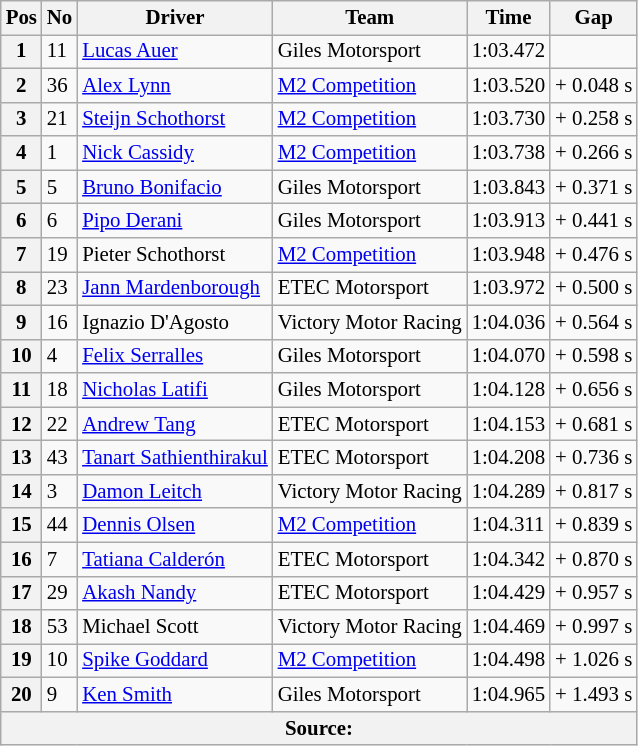<table class="wikitable" style="font-size: 87%;">
<tr>
<th>Pos</th>
<th>No</th>
<th>Driver</th>
<th>Team</th>
<th>Time</th>
<th>Gap</th>
</tr>
<tr>
<th>1</th>
<td>11</td>
<td> <a href='#'>Lucas Auer</a></td>
<td>Giles Motorsport</td>
<td>1:03.472</td>
<td></td>
</tr>
<tr>
<th>2</th>
<td>36</td>
<td> <a href='#'>Alex Lynn</a></td>
<td><a href='#'>M2 Competition</a></td>
<td>1:03.520</td>
<td>+ 0.048 s</td>
</tr>
<tr>
<th>3</th>
<td>21</td>
<td> <a href='#'>Steijn Schothorst</a></td>
<td><a href='#'>M2 Competition</a></td>
<td>1:03.730</td>
<td>+ 0.258 s</td>
</tr>
<tr>
<th>4</th>
<td>1</td>
<td> <a href='#'>Nick Cassidy</a></td>
<td><a href='#'>M2 Competition</a></td>
<td>1:03.738</td>
<td>+ 0.266 s</td>
</tr>
<tr>
<th>5</th>
<td>5</td>
<td> <a href='#'>Bruno Bonifacio</a></td>
<td>Giles Motorsport</td>
<td>1:03.843</td>
<td>+ 0.371 s</td>
</tr>
<tr>
<th>6</th>
<td>6</td>
<td> <a href='#'>Pipo Derani</a></td>
<td>Giles Motorsport</td>
<td>1:03.913</td>
<td>+ 0.441 s</td>
</tr>
<tr>
<th>7</th>
<td>19</td>
<td> Pieter Schothorst</td>
<td><a href='#'>M2 Competition</a></td>
<td>1:03.948</td>
<td>+ 0.476 s</td>
</tr>
<tr>
<th>8</th>
<td>23</td>
<td> <a href='#'>Jann Mardenborough</a></td>
<td>ETEC Motorsport</td>
<td>1:03.972</td>
<td>+ 0.500 s</td>
</tr>
<tr>
<th>9</th>
<td>16</td>
<td> Ignazio D'Agosto</td>
<td>Victory Motor Racing</td>
<td>1:04.036</td>
<td>+ 0.564 s</td>
</tr>
<tr>
<th>10</th>
<td>4</td>
<td> <a href='#'>Felix Serralles</a></td>
<td>Giles Motorsport</td>
<td>1:04.070</td>
<td>+ 0.598 s</td>
</tr>
<tr>
<th>11</th>
<td>18</td>
<td> <a href='#'>Nicholas Latifi</a></td>
<td>Giles Motorsport</td>
<td>1:04.128</td>
<td>+ 0.656 s</td>
</tr>
<tr>
<th>12</th>
<td>22</td>
<td> <a href='#'>Andrew Tang</a></td>
<td>ETEC Motorsport</td>
<td>1:04.153</td>
<td>+ 0.681 s</td>
</tr>
<tr>
<th>13</th>
<td>43</td>
<td> <a href='#'>Tanart Sathienthirakul</a></td>
<td>ETEC Motorsport</td>
<td>1:04.208</td>
<td>+ 0.736 s</td>
</tr>
<tr>
<th>14</th>
<td>3</td>
<td> <a href='#'>Damon Leitch</a></td>
<td>Victory Motor Racing</td>
<td>1:04.289</td>
<td>+ 0.817 s</td>
</tr>
<tr>
<th>15</th>
<td>44</td>
<td> <a href='#'>Dennis Olsen</a></td>
<td><a href='#'>M2 Competition</a></td>
<td>1:04.311</td>
<td>+ 0.839 s</td>
</tr>
<tr>
<th>16</th>
<td>7</td>
<td> <a href='#'>Tatiana Calderón</a></td>
<td>ETEC Motorsport</td>
<td>1:04.342</td>
<td>+ 0.870 s</td>
</tr>
<tr>
<th>17</th>
<td>29</td>
<td> <a href='#'>Akash Nandy</a></td>
<td>ETEC Motorsport</td>
<td>1:04.429</td>
<td>+ 0.957 s</td>
</tr>
<tr>
<th>18</th>
<td>53</td>
<td> Michael Scott</td>
<td>Victory Motor Racing</td>
<td>1:04.469</td>
<td>+ 0.997 s</td>
</tr>
<tr>
<th>19</th>
<td>10</td>
<td> <a href='#'>Spike Goddard</a></td>
<td><a href='#'>M2 Competition</a></td>
<td>1:04.498</td>
<td>+ 1.026 s</td>
</tr>
<tr>
<th>20</th>
<td>9</td>
<td> <a href='#'>Ken Smith</a></td>
<td>Giles Motorsport</td>
<td>1:04.965</td>
<td>+ 1.493 s</td>
</tr>
<tr>
<th colspan=6>Source:</th>
</tr>
</table>
